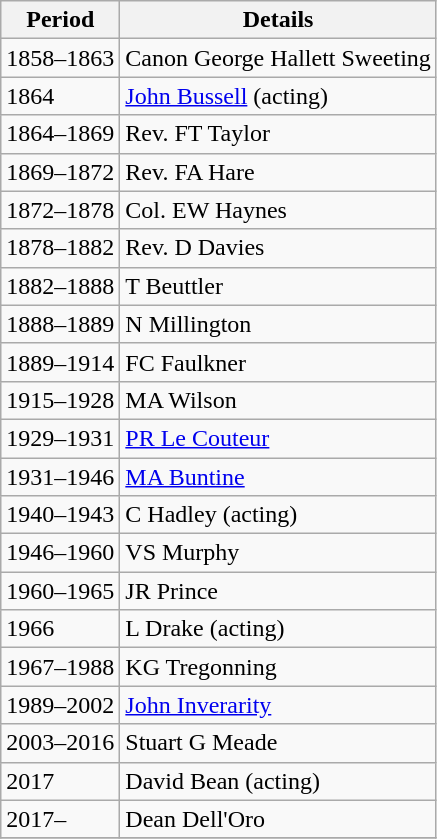<table class="wikitable">
<tr>
<th>Period</th>
<th>Details</th>
</tr>
<tr>
<td>1858–1863</td>
<td>Canon George Hallett Sweeting</td>
</tr>
<tr>
<td>1864</td>
<td><a href='#'>John Bussell</a>  (acting)</td>
</tr>
<tr>
<td>1864–1869</td>
<td>Rev. FT Taylor</td>
</tr>
<tr>
<td>1869–1872</td>
<td>Rev. FA Hare</td>
</tr>
<tr>
<td>1872–1878</td>
<td>Col. EW Haynes</td>
</tr>
<tr>
<td>1878–1882</td>
<td>Rev. D Davies</td>
</tr>
<tr>
<td>1882–1888</td>
<td>T Beuttler</td>
</tr>
<tr>
<td>1888–1889</td>
<td>N Millington</td>
</tr>
<tr>
<td>1889–1914</td>
<td>FC Faulkner</td>
</tr>
<tr>
<td>1915–1928</td>
<td>MA Wilson</td>
</tr>
<tr>
<td>1929–1931</td>
<td><a href='#'>PR Le Couteur</a></td>
</tr>
<tr>
<td>1931–1946</td>
<td><a href='#'>MA Buntine</a></td>
</tr>
<tr>
<td>1940–1943</td>
<td>C Hadley (acting)</td>
</tr>
<tr>
<td>1946–1960</td>
<td>VS Murphy</td>
</tr>
<tr>
<td>1960–1965</td>
<td>JR Prince</td>
</tr>
<tr>
<td>1966</td>
<td>L Drake (acting)</td>
</tr>
<tr>
<td>1967–1988</td>
<td>KG Tregonning</td>
</tr>
<tr>
<td>1989–2002</td>
<td><a href='#'>John Inverarity</a></td>
</tr>
<tr>
<td>2003–2016</td>
<td>Stuart G Meade</td>
</tr>
<tr>
<td>2017</td>
<td>David Bean (acting)</td>
</tr>
<tr>
<td>2017–</td>
<td>Dean Dell'Oro</td>
</tr>
<tr>
</tr>
</table>
